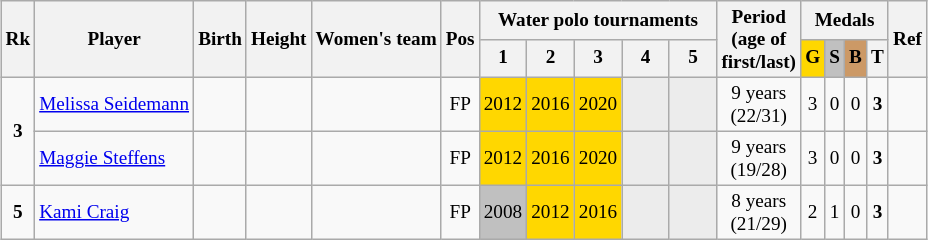<table class="wikitable sortable" style="text-align: center; font-size: 80%; margin-left: 1em;">
<tr>
<th rowspan="2">Rk</th>
<th rowspan="2">Player</th>
<th rowspan="2">Birth</th>
<th rowspan="2">Height</th>
<th rowspan="2">Women's team</th>
<th rowspan="2">Pos</th>
<th colspan="5">Water polo tournaments</th>
<th rowspan="2">Period<br>(age of<br>first/last)</th>
<th colspan="4">Medals</th>
<th rowspan="2" class="unsortable">Ref</th>
</tr>
<tr>
<th>1</th>
<th class="unsortable">2</th>
<th class="unsortable">3</th>
<th style="width: 2em;" class="unsortable">4</th>
<th style="width: 2em;" class="unsortable">5</th>
<th style="background-color: gold;">G</th>
<th style="background-color: silver;">S</th>
<th style="background-color: #cc9966;">B</th>
<th>T</th>
</tr>
<tr>
<td rowspan="2"><strong>3</strong></td>
<td style="text-align: left;" data-sort-value="Seidemann, Melissa"><a href='#'>Melissa Seidemann</a></td>
<td></td>
<td></td>
<td style="text-align: left;"></td>
<td>FP</td>
<td style="background-color: gold;">2012</td>
<td style="background-color: gold;">2016</td>
<td style="background-color: gold;">2020</td>
<td style="background-color: #ececec;"></td>
<td style="background-color: #ececec;"></td>
<td>9 years<br>(22/31)</td>
<td>3</td>
<td>0</td>
<td>0</td>
<td><strong>3</strong></td>
<td></td>
</tr>
<tr>
<td style="text-align: left;" data-sort-value="Steffens, Maggie"><a href='#'>Maggie Steffens</a></td>
<td></td>
<td></td>
<td style="text-align: left;"></td>
<td>FP</td>
<td style="background-color: gold;">2012</td>
<td style="background-color: gold;">2016</td>
<td style="background-color: gold;">2020</td>
<td style="background-color: #ececec;"></td>
<td style="background-color: #ececec;"></td>
<td>9 years<br>(19/28)</td>
<td>3</td>
<td>0</td>
<td>0</td>
<td><strong>3</strong></td>
<td></td>
</tr>
<tr>
<td><strong>5</strong></td>
<td style="text-align: left;" data-sort-value="Craig, Kami"><a href='#'>Kami Craig</a></td>
<td></td>
<td></td>
<td style="text-align: left;"></td>
<td>FP</td>
<td style="background-color: silver;">2008</td>
<td style="background-color: gold;">2012</td>
<td style="background-color: gold;">2016</td>
<td style="background-color: #ececec;"></td>
<td style="background-color: #ececec;"></td>
<td>8 years<br>(21/29)</td>
<td>2</td>
<td>1</td>
<td>0</td>
<td><strong>3</strong></td>
<td></td>
</tr>
</table>
